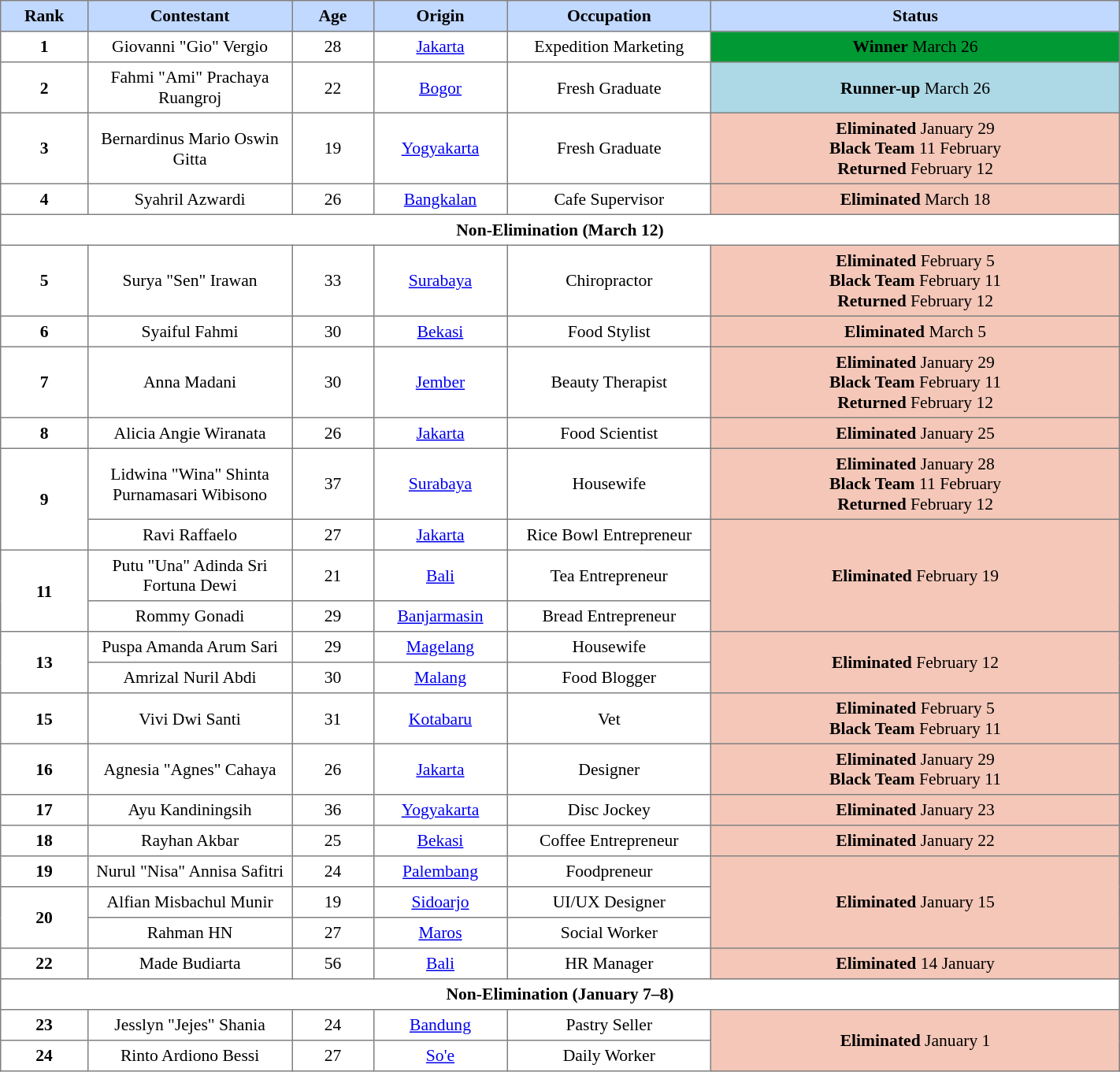<table border="1" cellpadding="4" cellspacing="0" style="text-align:center; font-size:90%; border-collapse:collapse;" width=75%>
<tr style="background:#C1D8FF;">
<th style="width:4%; text-align:center;">Rank</th>
<th style="width:10%;">Contestant</th>
<th style="width:4%; text-align:center;">Age</th>
<th style="width:4%; text-align:center;">Origin</th>
<th style="width:10%;">Occupation</th>
<th style="width:20%;">Status</th>
</tr>
<tr>
<td><strong>1</strong></td>
<td>Giovanni "Gio" Vergio</td>
<td>28</td>
<td><a href='#'>Jakarta</a></td>
<td>Expedition Marketing</td>
<td style="background:#093;"><span><strong>Winner</strong> March 26</span></td>
</tr>
<tr>
<td><strong>2</strong></td>
<td>Fahmi "Ami" Prachaya Ruangroj</td>
<td>22</td>
<td><a href='#'>Bogor</a></td>
<td>Fresh Graduate</td>
<td style="background:lightblue;"><strong>Runner-up</strong> March 26</td>
</tr>
<tr>
<td><strong>3</strong></td>
<td>Bernardinus Mario Oswin Gitta</td>
<td>19</td>
<td><a href='#'>Yogyakarta</a></td>
<td>Fresh Graduate</td>
<td style="background:#f4c7b8;"><strong>Eliminated</strong> January 29<br><strong>Black Team</strong> 11 February<br><strong>Returned</strong> February 12<br></td>
</tr>
<tr>
<td><strong>4</strong></td>
<td>Syahril Azwardi</td>
<td>26</td>
<td><a href='#'>Bangkalan</a></td>
<td>Cafe Supervisor</td>
<td style="background:#f4c7b8;"><strong>Eliminated</strong> March 18</td>
</tr>
<tr>
<td align=center colspan=6><strong>Non-Elimination (March 12)</strong></td>
</tr>
<tr>
<td><strong>5</strong></td>
<td>Surya "Sen" Irawan</td>
<td>33</td>
<td><a href='#'>Surabaya</a></td>
<td>Chiropractor</td>
<td style="background:#f4c7b8;"><strong>Eliminated</strong> February 5<br><strong>Black Team</strong> February 11 <br><strong>Returned</strong> February 12<br></td>
</tr>
<tr>
<td><strong>6</strong></td>
<td>Syaiful Fahmi</td>
<td>30</td>
<td><a href='#'>Bekasi</a></td>
<td>Food Stylist</td>
<td style="background:#f4c7b8;"><strong>Eliminated</strong> March 5</td>
</tr>
<tr>
<td><strong>7</strong></td>
<td>Anna Madani</td>
<td>30</td>
<td><a href='#'>Jember</a></td>
<td>Beauty Therapist</td>
<td style="background:#f4c7b8"><strong>Eliminated</strong> January 29<br><strong>Black Team</strong> February 11<br><strong>Returned</strong> February 12<br></td>
</tr>
<tr>
<td><strong>8</strong></td>
<td>Alicia Angie Wiranata</td>
<td>26</td>
<td><a href='#'>Jakarta</a></td>
<td>Food Scientist</td>
<td style="background:#f4c7b8"><strong>Eliminated</strong> January 25</td>
</tr>
<tr>
<td rowspan="2"><strong>9</strong></td>
<td>Lidwina "Wina" Shinta Purnamasari Wibisono</td>
<td>37</td>
<td><a href='#'>Surabaya</a></td>
<td>Housewife</td>
<td style="background:#f4c7b8"><strong>Eliminated</strong> January 28<br><strong>Black Team</strong> 11 February<br><strong>Returned</strong> February 12<br></td>
</tr>
<tr>
<td>Ravi Raffaelo</td>
<td>27</td>
<td><a href='#'>Jakarta</a></td>
<td>Rice Bowl Entrepreneur</td>
<td rowspan="3" style="background:#f4c7b8"><strong>Eliminated</strong> February 19</td>
</tr>
<tr>
<td rowspan="2"><strong>11</strong></td>
<td>Putu "Una" Adinda Sri Fortuna Dewi</td>
<td>21</td>
<td><a href='#'>Bali</a></td>
<td>Tea Entrepreneur</td>
</tr>
<tr>
<td>Rommy Gonadi</td>
<td>29</td>
<td><a href='#'>Banjarmasin</a></td>
<td>Bread Entrepreneur</td>
</tr>
<tr>
<td rowspan="2"><strong>13</strong></td>
<td>Puspa Amanda Arum Sari</td>
<td>29</td>
<td><a href='#'>Magelang</a></td>
<td>Housewife</td>
<td rowspan="2" style="background:#f4c7b8"><strong>Eliminated</strong> February 12</td>
</tr>
<tr>
<td>Amrizal Nuril Abdi</td>
<td>30</td>
<td><a href='#'>Malang</a></td>
<td>Food Blogger</td>
</tr>
<tr>
<td><strong>15</strong></td>
<td>Vivi Dwi Santi</td>
<td>31</td>
<td><a href='#'>Kotabaru</a></td>
<td>Vet</td>
<td style="background:#f4c7b8"><strong>Eliminated</strong> February 5<br><strong>Black Team</strong> February 11<br></td>
</tr>
<tr>
<td><strong>16</strong></td>
<td>Agnesia "Agnes" Cahaya</td>
<td>26</td>
<td><a href='#'>Jakarta</a></td>
<td>Designer</td>
<td style="background:#f4c7b8"><strong>Eliminated</strong> January 29<br><strong>Black Team</strong> February 11<br></td>
</tr>
<tr>
<td><strong>17</strong></td>
<td>Ayu Kandiningsih</td>
<td>36</td>
<td><a href='#'>Yogyakarta</a></td>
<td>Disc Jockey</td>
<td style="background:#f4c7b8"><strong>Eliminated</strong> January 23</td>
</tr>
<tr>
<td><strong>18</strong></td>
<td>Rayhan Akbar</td>
<td>25</td>
<td><a href='#'>Bekasi</a></td>
<td>Coffee Entrepreneur</td>
<td style="background:#f4c7b8"><strong>Eliminated</strong> January 22</td>
</tr>
<tr>
<td><strong>19</strong></td>
<td>Nurul "Nisa" Annisa Safitri</td>
<td>24</td>
<td><a href='#'>Palembang</a></td>
<td>Foodpreneur</td>
<td rowspan="3" style="background:#f4c7b8"><strong>Eliminated</strong> January 15</td>
</tr>
<tr>
<td rowspan="2"><strong>20</strong></td>
<td>Alfian Misbachul Munir</td>
<td>19</td>
<td><a href='#'>Sidoarjo</a></td>
<td>UI/UX Designer</td>
</tr>
<tr>
<td>Rahman HN</td>
<td>27</td>
<td><a href='#'>Maros</a></td>
<td>Social Worker</td>
</tr>
<tr>
<td><strong>22</strong></td>
<td>Made Budiarta</td>
<td>56</td>
<td><a href='#'>Bali</a></td>
<td>HR Manager</td>
<td style="background:#f4c7b8; text-align:center;"><strong>Eliminated</strong> 14 January</td>
</tr>
<tr>
<td align=center colspan=6><strong>Non-Elimination (January 7–8)</strong></td>
</tr>
<tr>
<td><strong>23</strong></td>
<td>Jesslyn "Jejes" Shania</td>
<td>24</td>
<td><a href='#'>Bandung</a></td>
<td>Pastry Seller</td>
<td rowspan="2" style="background:#f4c7b8; text-align:center;"><strong>Eliminated</strong> January 1</td>
</tr>
<tr>
<td><strong>24</strong></td>
<td>Rinto Ardiono Bessi</td>
<td>27</td>
<td><a href='#'>So'e</a></td>
<td>Daily Worker</td>
</tr>
</table>
